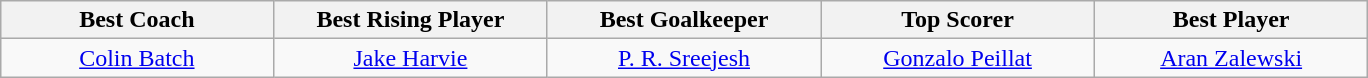<table class=wikitable style="margin:auto; text-align:center">
<tr>
<th style="width: 175px;">Best Coach</th>
<th style="width: 175px;">Best Rising Player</th>
<th style="width: 175px;">Best Goalkeeper</th>
<th style="width: 175px;">Top Scorer</th>
<th style="width: 175px;">Best Player</th>
</tr>
<tr>
<td> <a href='#'>Colin Batch</a></td>
<td> <a href='#'>Jake Harvie</a></td>
<td> <a href='#'>P. R. Sreejesh</a></td>
<td> <a href='#'>Gonzalo Peillat</a></td>
<td> <a href='#'>Aran Zalewski</a></td>
</tr>
</table>
